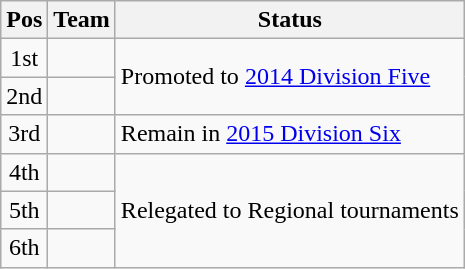<table class="wikitable">
<tr>
<th>Pos</th>
<th>Team</th>
<th>Status</th>
</tr>
<tr>
<td align="center">1st</td>
<td></td>
<td rowspan=2>Promoted to <a href='#'>2014 Division Five</a></td>
</tr>
<tr>
<td align="center">2nd</td>
<td></td>
</tr>
<tr>
<td align="center">3rd</td>
<td></td>
<td>Remain in <a href='#'>2015 Division Six</a></td>
</tr>
<tr>
<td align="center">4th</td>
<td></td>
<td rowspan=3>Relegated to Regional tournaments</td>
</tr>
<tr>
<td align="center">5th</td>
<td></td>
</tr>
<tr>
<td align="center">6th</td>
<td></td>
</tr>
</table>
